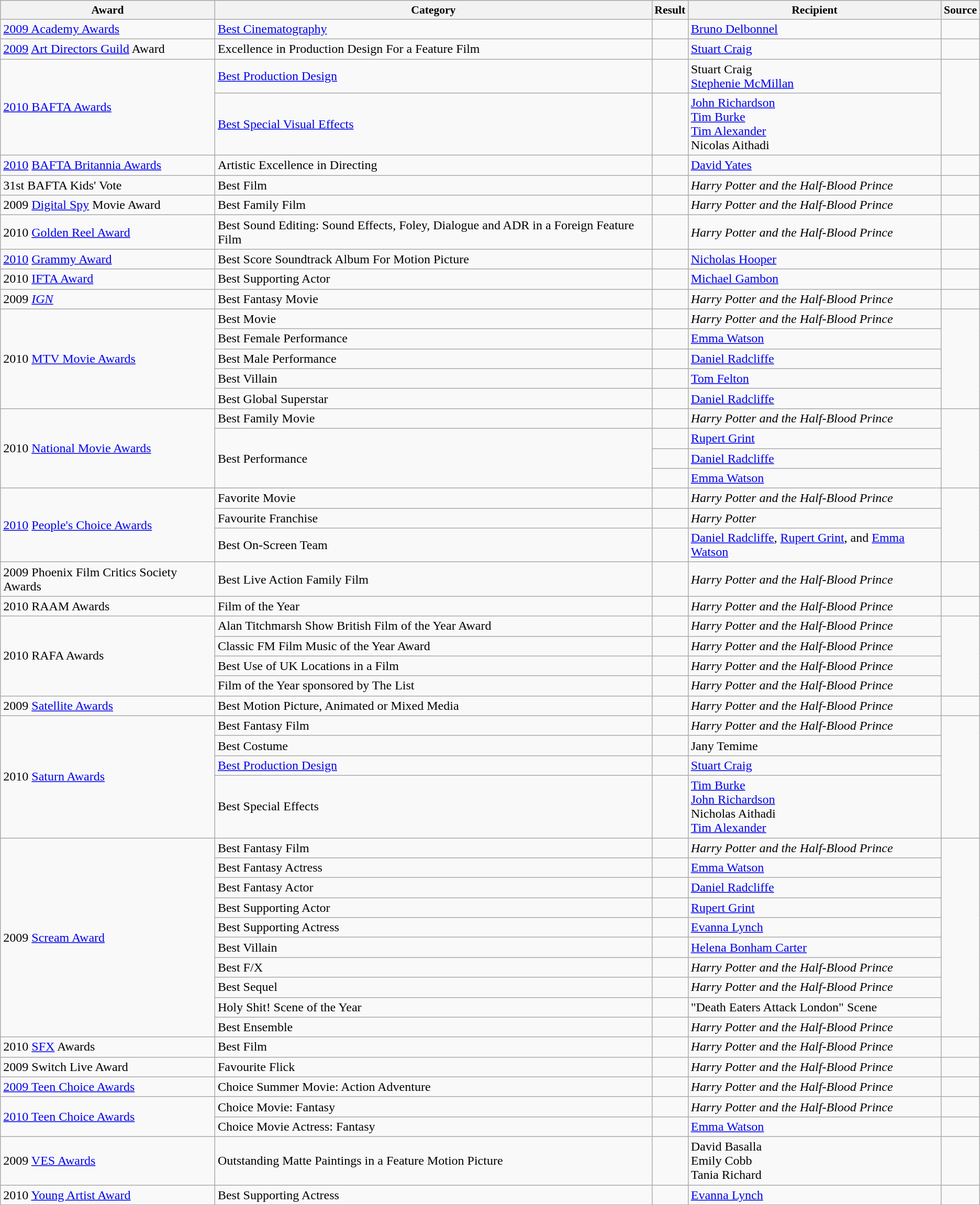<table class="wikitable sortable plainrowheaders">
<tr style="background:#b0c4de; text-align:center; font-size:90%;">
<th>Award</th>
<th>Category</th>
<th>Result</th>
<th>Recipient</th>
<th>Source</th>
</tr>
<tr>
<td><a href='#'>2009 Academy Awards</a></td>
<td><a href='#'>Best Cinematography</a></td>
<td></td>
<td><a href='#'>Bruno Delbonnel</a></td>
<td align=center></td>
</tr>
<tr>
<td><a href='#'>2009</a> <a href='#'>Art Directors Guild</a> Award</td>
<td>Excellence in Production Design For a Feature Film</td>
<td></td>
<td><a href='#'>Stuart Craig</a></td>
<td align=center></td>
</tr>
<tr>
<td rowspan="2"><a href='#'>2010 BAFTA Awards</a></td>
<td><a href='#'>Best Production Design</a></td>
<td></td>
<td>Stuart Craig<br><a href='#'>Stephenie McMillan</a></td>
<td rowspan="2" style="text-align:center;"></td>
</tr>
<tr>
<td><a href='#'>Best Special Visual Effects</a></td>
<td></td>
<td><a href='#'>John Richardson</a><br><a href='#'>Tim Burke</a><br><a href='#'>Tim Alexander</a><br>Nicolas Aithadi</td>
</tr>
<tr>
<td><a href='#'>2010</a> <a href='#'>BAFTA Britannia Awards</a></td>
<td>Artistic Excellence in Directing</td>
<td></td>
<td><a href='#'>David Yates</a> </td>
<td align=center></td>
</tr>
<tr>
<td>31st BAFTA Kids' Vote</td>
<td>Best Film</td>
<td></td>
<td><em>Harry Potter and the Half-Blood Prince</em></td>
<td align=center></td>
</tr>
<tr>
<td>2009 <a href='#'>Digital Spy</a> Movie Award</td>
<td>Best Family Film</td>
<td></td>
<td><em>Harry Potter and the Half-Blood Prince</em></td>
<td align=center></td>
</tr>
<tr>
<td>2010 <a href='#'>Golden Reel Award</a></td>
<td>Best Sound Editing: Sound Effects, Foley, Dialogue and ADR in a Foreign Feature Film</td>
<td></td>
<td><em>Harry Potter and the Half-Blood Prince</em></td>
<td align=center></td>
</tr>
<tr>
<td><a href='#'>2010</a> <a href='#'>Grammy Award</a></td>
<td>Best Score Soundtrack Album For Motion Picture</td>
<td></td>
<td><a href='#'>Nicholas Hooper</a></td>
<td align=center></td>
</tr>
<tr>
<td>2010 <a href='#'>IFTA Award</a></td>
<td>Best Supporting Actor</td>
<td></td>
<td><a href='#'>Michael Gambon</a></td>
<td align=center></td>
</tr>
<tr>
<td>2009 <em><a href='#'>IGN</a></em></td>
<td>Best Fantasy Movie</td>
<td></td>
<td><em>Harry Potter and the Half-Blood Prince</em></td>
<td align=center></td>
</tr>
<tr>
<td rowspan="5">2010 <a href='#'>MTV Movie Awards</a></td>
<td>Best Movie</td>
<td></td>
<td><em>Harry Potter and the Half-Blood Prince</em></td>
<td rowspan="5" style="text-align:center;"></td>
</tr>
<tr>
<td>Best Female Performance</td>
<td></td>
<td><a href='#'>Emma Watson</a></td>
</tr>
<tr>
<td>Best Male Performance</td>
<td></td>
<td><a href='#'>Daniel Radcliffe</a></td>
</tr>
<tr>
<td>Best Villain</td>
<td></td>
<td><a href='#'>Tom Felton</a></td>
</tr>
<tr>
<td>Best Global Superstar</td>
<td></td>
<td><a href='#'>Daniel Radcliffe</a></td>
</tr>
<tr>
<td rowspan="4">2010 <a href='#'>National Movie Awards</a></td>
<td>Best Family Movie</td>
<td></td>
<td><em>Harry Potter and the Half-Blood Prince</em></td>
<td rowspan="4" style="text-align:center;"></td>
</tr>
<tr>
<td rowspan="3">Best Performance</td>
<td></td>
<td><a href='#'>Rupert Grint</a></td>
</tr>
<tr>
<td></td>
<td><a href='#'>Daniel Radcliffe</a></td>
</tr>
<tr>
<td></td>
<td><a href='#'>Emma Watson</a></td>
</tr>
<tr>
<td rowspan="3"><a href='#'>2010</a> <a href='#'>People's Choice Awards</a></td>
<td>Favorite Movie</td>
<td></td>
<td><em>Harry Potter and the Half-Blood Prince</em></td>
<td rowspan="3" style="text-align:center;"></td>
</tr>
<tr>
<td>Favourite Franchise</td>
<td></td>
<td><em>Harry Potter</em></td>
</tr>
<tr>
<td>Best On-Screen Team</td>
<td></td>
<td><a href='#'>Daniel Radcliffe</a>, <a href='#'>Rupert Grint</a>, and <a href='#'>Emma Watson</a></td>
</tr>
<tr>
<td>2009 Phoenix Film Critics Society Awards</td>
<td>Best Live Action Family Film</td>
<td></td>
<td><em>Harry Potter and the Half-Blood Prince</em></td>
<td align=center></td>
</tr>
<tr>
<td>2010 RAAM Awards</td>
<td>Film of the Year</td>
<td></td>
<td><em>Harry Potter and the Half-Blood Prince</em></td>
<td align=center></td>
</tr>
<tr>
<td rowspan="4">2010 RAFA Awards</td>
<td>Alan Titchmarsh Show British Film of the Year Award</td>
<td></td>
<td><em>Harry Potter and the Half-Blood Prince</em></td>
<td rowspan="4" style="text-align:center;"></td>
</tr>
<tr>
<td>Classic FM Film Music of the Year Award</td>
<td></td>
<td><em>Harry Potter and the Half-Blood Prince</em></td>
</tr>
<tr>
<td>Best Use of UK Locations in a Film</td>
<td></td>
<td><em>Harry Potter and the Half-Blood Prince</em></td>
</tr>
<tr>
<td>Film of the Year sponsored by The List</td>
<td></td>
<td><em>Harry Potter and the Half-Blood Prince</em></td>
</tr>
<tr>
<td>2009 <a href='#'>Satellite Awards</a></td>
<td>Best Motion Picture, Animated or Mixed Media</td>
<td></td>
<td><em>Harry Potter and the Half-Blood Prince</em></td>
<td align=center></td>
</tr>
<tr>
<td rowspan="4">2010 <a href='#'>Saturn Awards</a></td>
<td>Best Fantasy Film</td>
<td></td>
<td><em>Harry Potter and the Half-Blood Prince</em></td>
<td rowspan="4" style="text-align:center;"></td>
</tr>
<tr>
<td>Best Costume</td>
<td></td>
<td>Jany Temime</td>
</tr>
<tr>
<td><a href='#'>Best Production Design</a></td>
<td></td>
<td><a href='#'>Stuart Craig</a></td>
</tr>
<tr>
<td>Best Special Effects</td>
<td></td>
<td><a href='#'>Tim Burke</a><br><a href='#'>John Richardson</a><br>Nicholas Aithadi<br><a href='#'>Tim Alexander</a></td>
</tr>
<tr>
<td rowspan="10">2009 <a href='#'>Scream Award</a></td>
<td>Best Fantasy Film</td>
<td></td>
<td><em>Harry Potter and the Half-Blood Prince</em></td>
<td rowspan="10" style="text-align:center;"></td>
</tr>
<tr>
<td>Best Fantasy Actress</td>
<td></td>
<td><a href='#'>Emma Watson</a></td>
</tr>
<tr>
<td>Best Fantasy Actor</td>
<td></td>
<td><a href='#'>Daniel Radcliffe</a></td>
</tr>
<tr>
<td>Best Supporting Actor</td>
<td></td>
<td><a href='#'>Rupert Grint</a></td>
</tr>
<tr>
<td>Best Supporting Actress</td>
<td></td>
<td><a href='#'>Evanna Lynch</a></td>
</tr>
<tr>
<td>Best Villain</td>
<td></td>
<td><a href='#'>Helena Bonham Carter</a></td>
</tr>
<tr>
<td>Best F/X</td>
<td></td>
<td><em>Harry Potter and the Half-Blood Prince</em></td>
</tr>
<tr>
<td>Best Sequel</td>
<td></td>
<td><em>Harry Potter and the Half-Blood Prince</em></td>
</tr>
<tr>
<td>Holy Shit! Scene of the Year</td>
<td></td>
<td>"Death Eaters Attack London" Scene</td>
</tr>
<tr>
<td>Best Ensemble</td>
<td></td>
<td><em>Harry Potter and the Half-Blood Prince</em></td>
</tr>
<tr>
<td>2010 <a href='#'>SFX</a> Awards</td>
<td>Best Film</td>
<td></td>
<td><em>Harry Potter and the Half-Blood Prince</em></td>
<td align=center></td>
</tr>
<tr>
<td>2009 Switch Live Award</td>
<td>Favourite Flick</td>
<td></td>
<td><em>Harry Potter and the Half-Blood Prince</em></td>
<td align=center></td>
</tr>
<tr>
<td><a href='#'>2009 Teen Choice Awards</a></td>
<td>Choice Summer Movie: Action Adventure</td>
<td></td>
<td><em>Harry Potter and the Half-Blood Prince</em></td>
<td align=center></td>
</tr>
<tr>
<td rowspan="2"><a href='#'>2010 Teen Choice Awards</a></td>
<td>Choice Movie: Fantasy</td>
<td></td>
<td><em>Harry Potter and the Half-Blood Prince</em></td>
<td align=center></td>
</tr>
<tr>
<td>Choice Movie Actress: Fantasy</td>
<td></td>
<td><a href='#'>Emma Watson</a></td>
<td align=center></td>
</tr>
<tr>
<td>2009 <a href='#'>VES Awards</a></td>
<td>Outstanding Matte Paintings in a Feature Motion Picture</td>
<td></td>
<td>David Basalla<br>Emily Cobb<br>Tania Richard</td>
<td align=center></td>
</tr>
<tr>
<td>2010 <a href='#'>Young Artist Award</a></td>
<td>Best Supporting Actress</td>
<td></td>
<td><a href='#'>Evanna Lynch</a></td>
<td align=center></td>
</tr>
</table>
